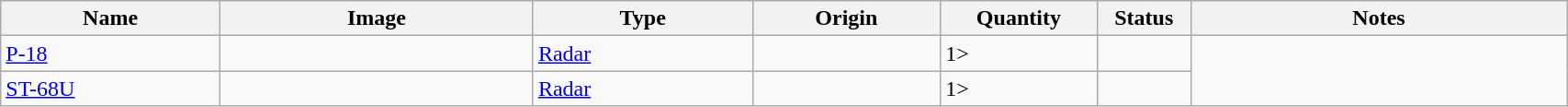<table class="wikitable" style="width:90%;">
<tr>
<th width=14%>Name</th>
<th width=20%>Image</th>
<th width=14%>Type</th>
<th width=12%>Origin</th>
<th width=10%>Quantity</th>
<th width=06%>Status</th>
<th width=24%>Notes</th>
</tr>
<tr>
<td><a href='#'>P-18</a></td>
<td></td>
<td><a href='#'>Radar</a></td>
<td></td>
<td>1></td>
<td></td>
</tr>
<tr>
<td><a href='#'>ST-68U</a></td>
<td></td>
<td><a href='#'>Radar</a></td>
<td></td>
<td>1></td>
<td></td>
</tr>
</table>
